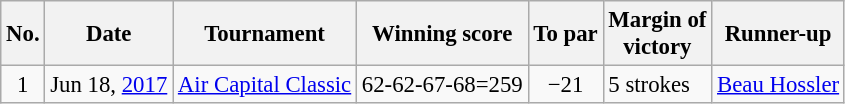<table class="wikitable" style="font-size:95%;">
<tr>
<th>No.</th>
<th>Date</th>
<th>Tournament</th>
<th>Winning score</th>
<th>To par</th>
<th>Margin of<br>victory</th>
<th>Runner-up</th>
</tr>
<tr>
<td align=center>1</td>
<td align=right>Jun 18, <a href='#'>2017</a></td>
<td><a href='#'>Air Capital Classic</a></td>
<td>62-62-67-68=259</td>
<td align=center>−21</td>
<td>5 strokes</td>
<td> <a href='#'>Beau Hossler</a></td>
</tr>
</table>
